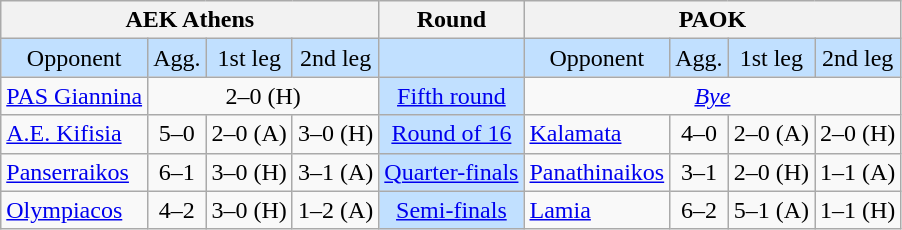<table class="wikitable" style="text-align:center">
<tr>
<th colspan="4">AEK Athens</th>
<th>Round</th>
<th colspan="4">PAOK</th>
</tr>
<tr style="background:#C1E0FF">
<td>Opponent</td>
<td>Agg.</td>
<td>1st leg</td>
<td>2nd leg</td>
<td></td>
<td>Opponent</td>
<td>Agg.</td>
<td>1st leg</td>
<td>2nd leg</td>
</tr>
<tr>
<td align=left><a href='#'>PAS Giannina</a></td>
<td colspan=3>2–0 (H)</td>
<td style="background:#C1E0FF"><a href='#'>Fifth round</a></td>
<td colspan=4><em><a href='#'>Bye</a></em></td>
</tr>
<tr>
<td style="text-align:left"><a href='#'>A.E. Kifisia</a></td>
<td>5–0</td>
<td>2–0 (A)</td>
<td>3–0 (H)</td>
<td style="background:#C1E0FF"><a href='#'>Round of 16</a></td>
<td style="text-align:left"><a href='#'>Kalamata</a></td>
<td>4–0</td>
<td>2–0 (A)</td>
<td>2–0 (H)</td>
</tr>
<tr>
<td style="text-align:left"><a href='#'>Panserraikos</a></td>
<td>6–1</td>
<td>3–0 (H)</td>
<td>3–1 (A)</td>
<td style="background:#C1E0FF"><a href='#'>Quarter-finals</a></td>
<td style="text-align:left"><a href='#'>Panathinaikos</a></td>
<td>3–1</td>
<td>2–0 (H)</td>
<td>1–1 (A)</td>
</tr>
<tr>
<td style="text-align:left"><a href='#'>Olympiacos</a></td>
<td>4–2</td>
<td>3–0 (H)</td>
<td>1–2 (A)</td>
<td style="background:#C1E0FF"><a href='#'>Semi-finals</a></td>
<td style="text-align:left"><a href='#'>Lamia</a></td>
<td>6–2</td>
<td>5–1 (A)</td>
<td>1–1 (H)</td>
</tr>
</table>
